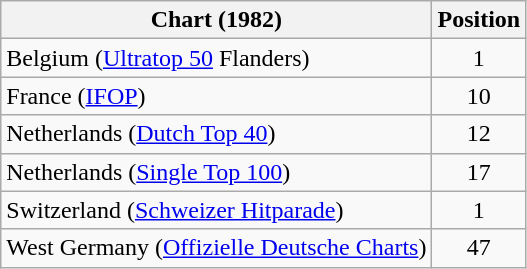<table class="wikitable sortable">
<tr>
<th>Chart (1982)</th>
<th>Position</th>
</tr>
<tr>
<td>Belgium (<a href='#'>Ultratop 50</a> Flanders)</td>
<td align="center">1</td>
</tr>
<tr>
<td>France (<a href='#'>IFOP</a>)</td>
<td align="center">10</td>
</tr>
<tr>
<td>Netherlands (<a href='#'>Dutch Top 40</a>)</td>
<td align="center">12</td>
</tr>
<tr>
<td>Netherlands (<a href='#'>Single Top 100</a>)</td>
<td align="center">17</td>
</tr>
<tr>
<td>Switzerland (<a href='#'>Schweizer Hitparade</a>)</td>
<td align="center">1</td>
</tr>
<tr>
<td>West Germany (<a href='#'>Offizielle Deutsche Charts</a>)</td>
<td align="center">47</td>
</tr>
</table>
